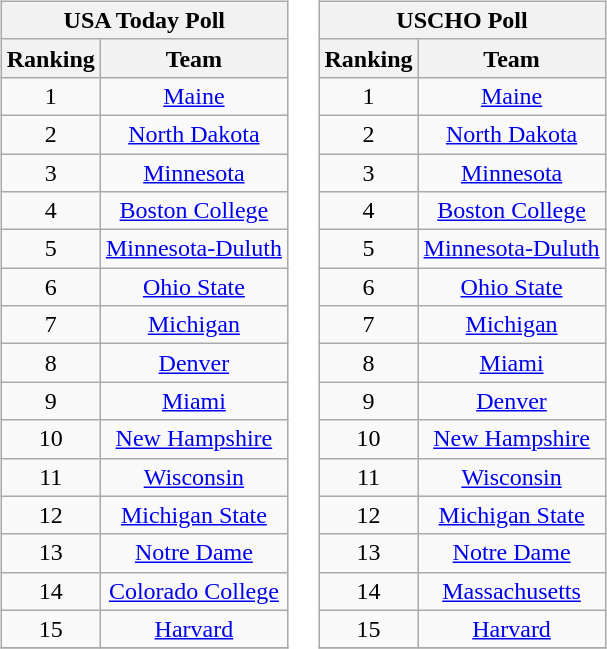<table>
<tr style="vertical-align:top;">
<td><br><table class="wikitable" style="text-align:center;">
<tr>
<th colspan=2><strong>USA Today Poll</strong></th>
</tr>
<tr>
<th>Ranking</th>
<th>Team</th>
</tr>
<tr>
<td>1</td>
<td><a href='#'>Maine</a></td>
</tr>
<tr>
<td>2</td>
<td><a href='#'>North Dakota</a></td>
</tr>
<tr>
<td>3</td>
<td><a href='#'>Minnesota</a></td>
</tr>
<tr>
<td>4</td>
<td><a href='#'>Boston College</a></td>
</tr>
<tr>
<td>5</td>
<td><a href='#'>Minnesota-Duluth</a></td>
</tr>
<tr>
<td>6</td>
<td><a href='#'>Ohio State</a></td>
</tr>
<tr>
<td>7</td>
<td><a href='#'>Michigan</a></td>
</tr>
<tr>
<td>8</td>
<td><a href='#'>Denver</a></td>
</tr>
<tr>
<td>9</td>
<td><a href='#'>Miami</a></td>
</tr>
<tr>
<td>10</td>
<td><a href='#'>New Hampshire</a></td>
</tr>
<tr>
<td>11</td>
<td><a href='#'>Wisconsin</a></td>
</tr>
<tr>
<td>12</td>
<td><a href='#'>Michigan State</a></td>
</tr>
<tr>
<td>13</td>
<td><a href='#'>Notre Dame</a></td>
</tr>
<tr>
<td>14</td>
<td><a href='#'>Colorado College</a></td>
</tr>
<tr>
<td>15</td>
<td><a href='#'>Harvard</a></td>
</tr>
<tr>
</tr>
</table>
</td>
<td><br><table class="wikitable" style="text-align:center;">
<tr>
<th colspan=2><strong>USCHO Poll</strong></th>
</tr>
<tr>
<th>Ranking</th>
<th>Team</th>
</tr>
<tr>
<td>1</td>
<td><a href='#'>Maine</a></td>
</tr>
<tr>
<td>2</td>
<td><a href='#'>North Dakota</a></td>
</tr>
<tr>
<td>3</td>
<td><a href='#'>Minnesota</a></td>
</tr>
<tr>
<td>4</td>
<td><a href='#'>Boston College</a></td>
</tr>
<tr>
<td>5</td>
<td><a href='#'>Minnesota-Duluth</a></td>
</tr>
<tr>
<td>6</td>
<td><a href='#'>Ohio State</a></td>
</tr>
<tr>
<td>7</td>
<td><a href='#'>Michigan</a></td>
</tr>
<tr>
<td>8</td>
<td><a href='#'>Miami</a></td>
</tr>
<tr>
<td>9</td>
<td><a href='#'>Denver</a></td>
</tr>
<tr>
<td>10</td>
<td><a href='#'>New Hampshire</a></td>
</tr>
<tr>
<td>11</td>
<td><a href='#'>Wisconsin</a></td>
</tr>
<tr>
<td>12</td>
<td><a href='#'>Michigan State</a></td>
</tr>
<tr>
<td>13</td>
<td><a href='#'>Notre Dame</a></td>
</tr>
<tr>
<td>14</td>
<td><a href='#'>Massachusetts</a></td>
</tr>
<tr>
<td>15</td>
<td><a href='#'>Harvard</a></td>
</tr>
<tr>
</tr>
</table>
</td>
</tr>
</table>
